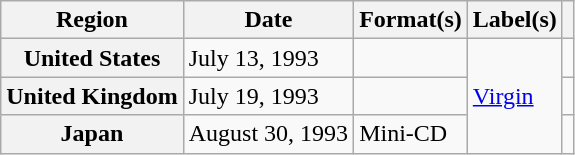<table class="wikitable plainrowheaders">
<tr>
<th scope="col">Region</th>
<th scope="col">Date</th>
<th scope="col">Format(s)</th>
<th scope="col">Label(s)</th>
<th scope="col"></th>
</tr>
<tr>
<th scope="row">United States</th>
<td>July 13, 1993</td>
<td></td>
<td rowspan="3"><a href='#'>Virgin</a></td>
<td></td>
</tr>
<tr>
<th scope="row">United Kingdom</th>
<td>July 19, 1993</td>
<td></td>
<td></td>
</tr>
<tr>
<th scope="row">Japan</th>
<td>August 30, 1993</td>
<td>Mini-CD</td>
<td></td>
</tr>
</table>
